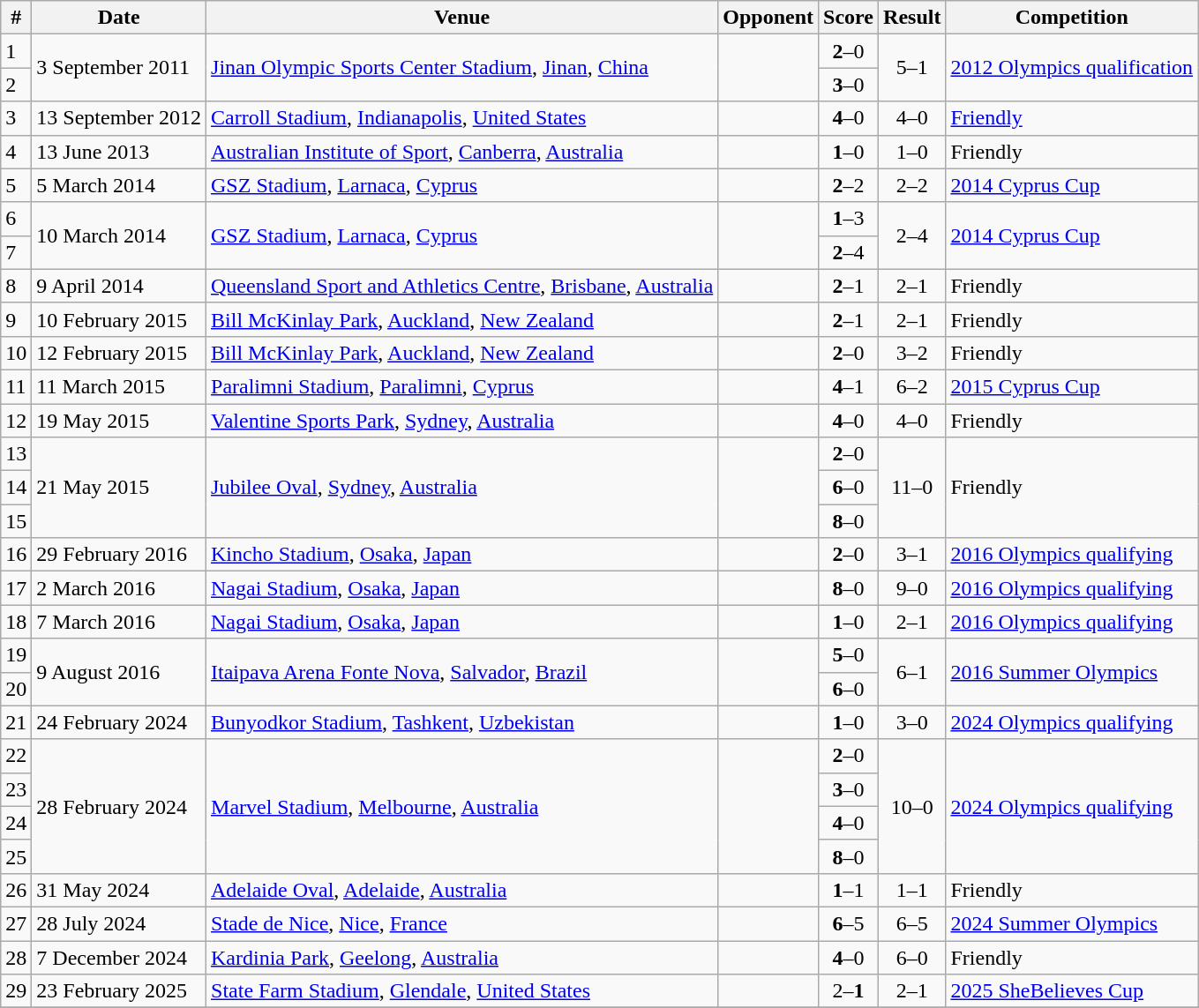<table class="wikitable" style=font-size:100%>
<tr>
<th>#</th>
<th>Date</th>
<th>Venue</th>
<th>Opponent</th>
<th>Score</th>
<th>Result</th>
<th>Competition</th>
</tr>
<tr>
<td>1</td>
<td rowspan=2>3 September 2011</td>
<td rowspan=2><a href='#'>Jinan Olympic Sports Center Stadium</a>, <a href='#'>Jinan</a>, <a href='#'>China</a></td>
<td rowspan=2></td>
<td align=center><strong>2</strong>–0</td>
<td rowspan=2; align=center>5–1</td>
<td rowspan=2><a href='#'>2012 Olympics qualification</a></td>
</tr>
<tr>
<td>2</td>
<td align=center><strong>3</strong>–0</td>
</tr>
<tr>
<td>3</td>
<td>13 September 2012</td>
<td><a href='#'>Carroll Stadium</a>, <a href='#'>Indianapolis</a>, <a href='#'>United States</a></td>
<td></td>
<td align=center><strong>4</strong>–0</td>
<td align=center>4–0</td>
<td><a href='#'>Friendly</a></td>
</tr>
<tr>
<td>4</td>
<td>13 June 2013</td>
<td><a href='#'>Australian Institute of Sport</a>, <a href='#'>Canberra</a>, <a href='#'>Australia</a></td>
<td></td>
<td align=center><strong>1</strong>–0</td>
<td align=center>1–0</td>
<td>Friendly</td>
</tr>
<tr>
<td>5</td>
<td>5 March 2014</td>
<td><a href='#'>GSZ Stadium</a>, <a href='#'>Larnaca</a>, <a href='#'>Cyprus</a></td>
<td></td>
<td align=center><strong>2</strong>–2</td>
<td align=center>2–2</td>
<td><a href='#'>2014 Cyprus Cup</a></td>
</tr>
<tr>
<td>6</td>
<td rowspan=2>10 March 2014</td>
<td rowspan=2><a href='#'>GSZ Stadium</a>, <a href='#'>Larnaca</a>, <a href='#'>Cyprus</a></td>
<td rowspan=2></td>
<td align=center><strong>1</strong>–3</td>
<td rowspan=2; align=center>2–4</td>
<td rowspan=2><a href='#'>2014 Cyprus Cup</a></td>
</tr>
<tr>
<td>7</td>
<td align=center><strong>2</strong>–4</td>
</tr>
<tr>
<td>8</td>
<td>9 April 2014</td>
<td><a href='#'>Queensland Sport and Athletics Centre</a>, <a href='#'>Brisbane</a>, <a href='#'>Australia</a></td>
<td></td>
<td align=center><strong>2</strong>–1</td>
<td align=center>2–1</td>
<td>Friendly</td>
</tr>
<tr>
<td>9</td>
<td>10 February 2015</td>
<td><a href='#'>Bill McKinlay Park</a>, <a href='#'>Auckland</a>, <a href='#'>New Zealand</a></td>
<td></td>
<td align=center><strong>2</strong>–1</td>
<td align=center>2–1</td>
<td>Friendly</td>
</tr>
<tr>
<td>10</td>
<td>12 February 2015</td>
<td><a href='#'>Bill McKinlay Park</a>, <a href='#'>Auckland</a>, <a href='#'>New Zealand</a></td>
<td></td>
<td align=center><strong>2</strong>–0</td>
<td align=center>3–2</td>
<td>Friendly</td>
</tr>
<tr>
<td>11</td>
<td>11 March 2015</td>
<td><a href='#'>Paralimni Stadium</a>, <a href='#'>Paralimni</a>, <a href='#'>Cyprus</a></td>
<td></td>
<td align=center><strong>4</strong>–1</td>
<td align=center>6–2</td>
<td><a href='#'>2015 Cyprus Cup</a></td>
</tr>
<tr>
<td>12</td>
<td>19 May 2015</td>
<td><a href='#'>Valentine Sports Park</a>, <a href='#'>Sydney</a>, <a href='#'>Australia</a></td>
<td></td>
<td align=center><strong>4</strong>–0</td>
<td align=center>4–0</td>
<td>Friendly</td>
</tr>
<tr>
<td>13</td>
<td rowspan=3>21 May 2015</td>
<td rowspan=3><a href='#'>Jubilee Oval</a>, <a href='#'>Sydney</a>, <a href='#'>Australia</a></td>
<td rowspan=3></td>
<td align=center><strong>2</strong>–0</td>
<td rowspan=3; align=center>11–0</td>
<td rowspan=3>Friendly</td>
</tr>
<tr>
<td>14</td>
<td align=center><strong>6</strong>–0</td>
</tr>
<tr>
<td>15</td>
<td align=center><strong>8</strong>–0</td>
</tr>
<tr>
<td>16</td>
<td>29 February 2016</td>
<td><a href='#'>Kincho Stadium</a>, <a href='#'>Osaka</a>, <a href='#'>Japan</a></td>
<td></td>
<td align=center><strong>2</strong>–0</td>
<td align=center>3–1</td>
<td><a href='#'>2016 Olympics qualifying</a></td>
</tr>
<tr>
<td>17</td>
<td>2 March 2016</td>
<td><a href='#'>Nagai Stadium</a>, <a href='#'>Osaka</a>, <a href='#'>Japan</a></td>
<td></td>
<td align=center><strong>8</strong>–0</td>
<td align=center>9–0</td>
<td><a href='#'>2016 Olympics qualifying</a></td>
</tr>
<tr>
<td>18</td>
<td>7 March 2016</td>
<td><a href='#'>Nagai Stadium</a>, <a href='#'>Osaka</a>, <a href='#'>Japan</a></td>
<td></td>
<td align=center><strong>1</strong>–0</td>
<td align=center>2–1</td>
<td><a href='#'>2016 Olympics qualifying</a></td>
</tr>
<tr>
<td>19</td>
<td rowspan=2>9 August 2016</td>
<td rowspan=2><a href='#'>Itaipava Arena Fonte Nova</a>, <a href='#'>Salvador</a>, <a href='#'>Brazil</a></td>
<td rowspan=2></td>
<td align=center><strong>5</strong>–0</td>
<td rowspan=2; align=center>6–1</td>
<td rowspan=2><a href='#'>2016 Summer Olympics</a></td>
</tr>
<tr>
<td>20</td>
<td align=center><strong>6</strong>–0</td>
</tr>
<tr>
<td>21</td>
<td>24 February 2024</td>
<td><a href='#'>Bunyodkor Stadium</a>, <a href='#'>Tashkent</a>, <a href='#'>Uzbekistan</a></td>
<td></td>
<td align=center><strong>1</strong>–0</td>
<td align=center>3–0</td>
<td><a href='#'>2024 Olympics qualifying</a></td>
</tr>
<tr>
<td>22</td>
<td rowspan=4>28 February 2024</td>
<td rowspan=4><a href='#'>Marvel Stadium</a>, <a href='#'>Melbourne</a>, <a href='#'>Australia</a></td>
<td rowspan=4></td>
<td align=center><strong>2</strong>–0</td>
<td rowspan=4 align=center>10–0</td>
<td rowspan=4><a href='#'>2024 Olympics qualifying</a></td>
</tr>
<tr>
<td>23</td>
<td align=center><strong>3</strong>–0</td>
</tr>
<tr>
<td>24</td>
<td align=center><strong>4</strong>–0</td>
</tr>
<tr>
<td>25</td>
<td align=center><strong>8</strong>–0</td>
</tr>
<tr>
<td>26</td>
<td>31 May 2024</td>
<td><a href='#'>Adelaide Oval</a>, <a href='#'>Adelaide</a>, <a href='#'>Australia</a></td>
<td></td>
<td align=center><strong>1</strong>–1</td>
<td align=center>1–1</td>
<td>Friendly</td>
</tr>
<tr>
<td>27</td>
<td>28 July 2024</td>
<td><a href='#'>Stade de Nice</a>, <a href='#'>Nice</a>, <a href='#'>France</a></td>
<td></td>
<td align=center><strong>6</strong>–5</td>
<td align=center>6–5</td>
<td><a href='#'>2024 Summer Olympics</a></td>
</tr>
<tr>
<td>28</td>
<td>7 December 2024</td>
<td><a href='#'>Kardinia Park</a>, <a href='#'>Geelong</a>, <a href='#'>Australia</a></td>
<td></td>
<td align=center><strong>4</strong>–0</td>
<td align=center>6–0</td>
<td>Friendly</td>
</tr>
<tr>
<td>29</td>
<td>23 February 2025</td>
<td><a href='#'>State Farm Stadium</a>, <a href='#'>Glendale</a>, <a href='#'>United States</a></td>
<td></td>
<td align=center>2–<strong>1</strong></td>
<td align=center>2–1</td>
<td><a href='#'>2025 SheBelieves Cup</a></td>
</tr>
<tr>
</tr>
</table>
